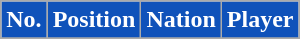<table class="wikitable sortable">
<tr>
<th style="background:#0F52BA; color:white;" scope="col">No.</th>
<th style="background:#0F52BA; color:white;" scope="col">Position</th>
<th style="background:#0F52BA; color:white;" scope="col">Nation</th>
<th style="background:#0F52BA; color:white;" scope="col">Player</th>
</tr>
<tr>
</tr>
</table>
